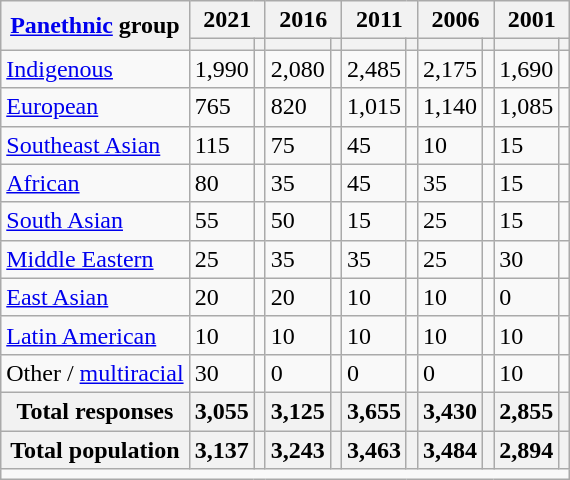<table class="wikitable collapsible sortable">
<tr>
<th rowspan="2"><a href='#'>Panethnic</a> group</th>
<th colspan="2">2021</th>
<th colspan="2">2016</th>
<th colspan="2">2011</th>
<th colspan="2">2006</th>
<th colspan="2">2001</th>
</tr>
<tr>
<th><a href='#'></a></th>
<th></th>
<th></th>
<th></th>
<th></th>
<th></th>
<th></th>
<th></th>
<th></th>
<th></th>
</tr>
<tr>
<td><a href='#'>Indigenous</a></td>
<td>1,990</td>
<td></td>
<td>2,080</td>
<td></td>
<td>2,485</td>
<td></td>
<td>2,175</td>
<td></td>
<td>1,690</td>
<td></td>
</tr>
<tr>
<td><a href='#'>European</a></td>
<td>765</td>
<td></td>
<td>820</td>
<td></td>
<td>1,015</td>
<td></td>
<td>1,140</td>
<td></td>
<td>1,085</td>
<td></td>
</tr>
<tr>
<td><a href='#'>Southeast Asian</a></td>
<td>115</td>
<td></td>
<td>75</td>
<td></td>
<td>45</td>
<td></td>
<td>10</td>
<td></td>
<td>15</td>
<td></td>
</tr>
<tr>
<td><a href='#'>African</a></td>
<td>80</td>
<td></td>
<td>35</td>
<td></td>
<td>45</td>
<td></td>
<td>35</td>
<td></td>
<td>15</td>
<td></td>
</tr>
<tr>
<td><a href='#'>South Asian</a></td>
<td>55</td>
<td></td>
<td>50</td>
<td></td>
<td>15</td>
<td></td>
<td>25</td>
<td></td>
<td>15</td>
<td></td>
</tr>
<tr>
<td><a href='#'>Middle Eastern</a></td>
<td>25</td>
<td></td>
<td>35</td>
<td></td>
<td>35</td>
<td></td>
<td>25</td>
<td></td>
<td>30</td>
<td></td>
</tr>
<tr>
<td><a href='#'>East Asian</a></td>
<td>20</td>
<td></td>
<td>20</td>
<td></td>
<td>10</td>
<td></td>
<td>10</td>
<td></td>
<td>0</td>
<td></td>
</tr>
<tr>
<td><a href='#'>Latin American</a></td>
<td>10</td>
<td></td>
<td>10</td>
<td></td>
<td>10</td>
<td></td>
<td>10</td>
<td></td>
<td>10</td>
<td></td>
</tr>
<tr>
<td>Other / <a href='#'>multiracial</a></td>
<td>30</td>
<td></td>
<td>0</td>
<td></td>
<td>0</td>
<td></td>
<td>0</td>
<td></td>
<td>10</td>
<td></td>
</tr>
<tr>
<th>Total responses</th>
<th>3,055</th>
<th></th>
<th>3,125</th>
<th></th>
<th>3,655</th>
<th></th>
<th>3,430</th>
<th></th>
<th>2,855</th>
<th></th>
</tr>
<tr class="sortbottom">
<th>Total population</th>
<th>3,137</th>
<th></th>
<th>3,243</th>
<th></th>
<th>3,463</th>
<th></th>
<th>3,484</th>
<th></th>
<th>2,894</th>
<th></th>
</tr>
<tr class="sortbottom">
<td colspan="11"></td>
</tr>
</table>
